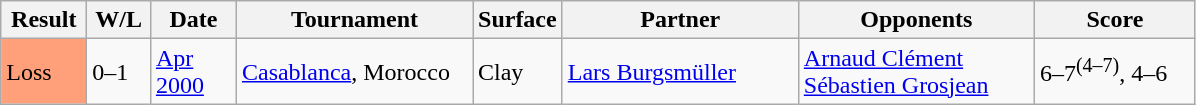<table class="sortable wikitable">
<tr>
<th style="width:50px">Result</th>
<th style="width:35px" class="unsortable">W/L</th>
<th style="width:50px">Date</th>
<th style="width:150px">Tournament</th>
<th style="width:50px">Surface</th>
<th style="width:150px">Partner</th>
<th style="width:150px">Opponents</th>
<th style="width:100px" class="unsortable">Score</th>
</tr>
<tr>
<td style="background:#ffa07a;">Loss</td>
<td>0–1</td>
<td><a href='#'>Apr 2000</a></td>
<td><a href='#'>Casablanca</a>, Morocco</td>
<td>Clay</td>
<td> <a href='#'>Lars Burgsmüller</a></td>
<td> <a href='#'>Arnaud Clément</a><br> <a href='#'>Sébastien Grosjean</a></td>
<td>6–7<sup>(4–7)</sup>, 4–6</td>
</tr>
</table>
